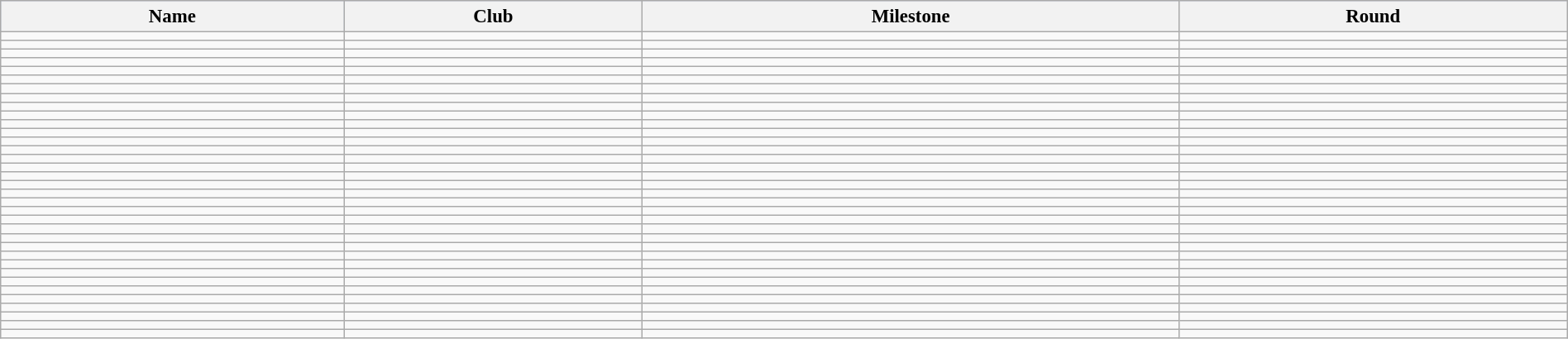<table class="wikitable sortable" style="text-align:left; font-size:95%; width:100%;">
<tr style="background:#C1D8FF;">
<th>Name</th>
<th>Club</th>
<th>Milestone</th>
<th>Round</th>
</tr>
<tr>
<td></td>
<td></td>
<td></td>
<td></td>
</tr>
<tr>
<td></td>
<td></td>
<td></td>
<td></td>
</tr>
<tr>
<td></td>
<td></td>
<td></td>
<td></td>
</tr>
<tr>
<td></td>
<td></td>
<td></td>
<td></td>
</tr>
<tr>
<td></td>
<td></td>
<td></td>
<td></td>
</tr>
<tr>
<td></td>
<td></td>
<td></td>
<td></td>
</tr>
<tr>
<td></td>
<td></td>
<td></td>
<td></td>
</tr>
<tr>
<td></td>
<td></td>
<td></td>
<td></td>
</tr>
<tr>
<td></td>
<td></td>
<td></td>
<td></td>
</tr>
<tr>
<td></td>
<td></td>
<td></td>
<td></td>
</tr>
<tr>
<td></td>
<td></td>
<td></td>
<td></td>
</tr>
<tr>
<td></td>
<td></td>
<td></td>
<td></td>
</tr>
<tr>
<td></td>
<td></td>
<td></td>
<td></td>
</tr>
<tr>
<td></td>
<td></td>
<td></td>
<td></td>
</tr>
<tr>
<td></td>
<td></td>
<td></td>
<td></td>
</tr>
<tr>
<td></td>
<td></td>
<td></td>
<td></td>
</tr>
<tr>
<td></td>
<td></td>
<td></td>
<td></td>
</tr>
<tr>
<td></td>
<td></td>
<td></td>
<td></td>
</tr>
<tr>
<td></td>
<td></td>
<td></td>
<td></td>
</tr>
<tr>
<td></td>
<td></td>
<td></td>
<td></td>
</tr>
<tr>
<td></td>
<td></td>
<td></td>
<td></td>
</tr>
<tr>
<td></td>
<td></td>
<td></td>
<td></td>
</tr>
<tr>
<td></td>
<td></td>
<td></td>
<td></td>
</tr>
<tr>
<td></td>
<td></td>
<td></td>
<td></td>
</tr>
<tr>
<td></td>
<td></td>
<td></td>
<td></td>
</tr>
<tr>
<td></td>
<td></td>
<td></td>
<td></td>
</tr>
<tr>
<td></td>
<td></td>
<td></td>
<td></td>
</tr>
<tr>
<td></td>
<td></td>
<td></td>
<td></td>
</tr>
<tr>
<td></td>
<td></td>
<td></td>
<td></td>
</tr>
<tr>
<td></td>
<td></td>
<td></td>
<td></td>
</tr>
<tr>
<td></td>
<td></td>
<td></td>
<td></td>
</tr>
<tr>
<td></td>
<td></td>
<td></td>
<td></td>
</tr>
<tr>
<td></td>
<td></td>
<td></td>
<td></td>
</tr>
<tr>
<td></td>
<td></td>
<td></td>
<td></td>
</tr>
<tr>
<td></td>
<td></td>
<td></td>
<td></td>
</tr>
</table>
